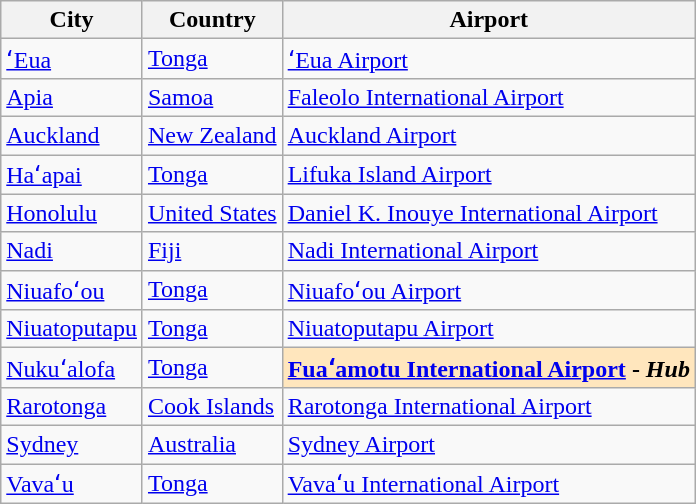<table class="wikitable sortable">
<tr>
<th>City</th>
<th>Country</th>
<th>Airport</th>
</tr>
<tr>
<td><a href='#'>ʻEua</a></td>
<td><a href='#'>Tonga</a></td>
<td><a href='#'>ʻEua Airport</a></td>
</tr>
<tr>
<td><a href='#'>Apia</a></td>
<td><a href='#'>Samoa</a></td>
<td><a href='#'>Faleolo International Airport</a></td>
</tr>
<tr>
<td><a href='#'>Auckland</a></td>
<td><a href='#'>New Zealand</a></td>
<td><a href='#'>Auckland Airport</a></td>
</tr>
<tr>
<td><a href='#'>Haʻapai</a></td>
<td><a href='#'>Tonga</a></td>
<td><a href='#'>Lifuka Island Airport</a></td>
</tr>
<tr>
<td><a href='#'>Honolulu</a></td>
<td><a href='#'>United States</a></td>
<td><a href='#'>Daniel K. Inouye International Airport</a></td>
</tr>
<tr>
<td><a href='#'>Nadi</a></td>
<td><a href='#'>Fiji</a></td>
<td><a href='#'>Nadi International Airport</a></td>
</tr>
<tr>
<td><a href='#'>Niuafoʻou</a></td>
<td><a href='#'>Tonga</a></td>
<td><a href='#'>Niuafoʻou Airport</a></td>
</tr>
<tr>
<td><a href='#'>Niuatoputapu</a></td>
<td><a href='#'>Tonga</a></td>
<td><a href='#'>Niuatoputapu Airport</a></td>
</tr>
<tr>
<td><a href='#'>Nukuʻalofa</a></td>
<td><a href='#'>Tonga</a></td>
<td style="background:#ffe6bd;"><strong><a href='#'>Fuaʻamotu International Airport</a> - <em>Hub<strong><em></td>
</tr>
<tr>
<td><a href='#'>Rarotonga</a></td>
<td><a href='#'>Cook Islands</a></td>
<td><a href='#'>Rarotonga International Airport</a></td>
</tr>
<tr>
<td><a href='#'>Sydney</a></td>
<td><a href='#'>Australia</a></td>
<td><a href='#'>Sydney Airport</a></td>
</tr>
<tr>
<td><a href='#'>Vavaʻu</a></td>
<td><a href='#'>Tonga</a></td>
<td><a href='#'>Vavaʻu International Airport</a></td>
</tr>
</table>
